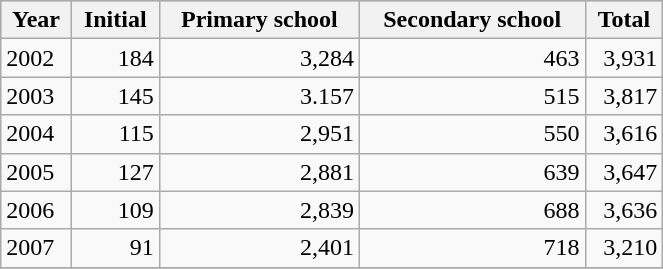<table class="wikitable" border="1" style="width:35%;" border="1">
<tr bgcolor=silver>
<th><strong>Year</strong></th>
<th><strong>Initial</strong></th>
<th><strong>Primary school</strong></th>
<th><strong>Secondary school</strong></th>
<th><strong>Total</strong></th>
</tr>
<tr>
<td>2002</td>
<td align="right">184</td>
<td align="right">3,284</td>
<td align="right">463</td>
<td align="right">3,931</td>
</tr>
<tr>
<td>2003</td>
<td align="right">145</td>
<td align="right">3.157</td>
<td align="right">515</td>
<td align="right">3,817</td>
</tr>
<tr>
<td>2004</td>
<td align="right">115</td>
<td align="right">2,951</td>
<td align="right">550</td>
<td align="right">3,616</td>
</tr>
<tr>
<td>2005</td>
<td align="right">127</td>
<td align="right">2,881</td>
<td align="right">639</td>
<td align="right">3,647</td>
</tr>
<tr>
<td>2006</td>
<td align="right">109</td>
<td align="right">2,839</td>
<td align="right">688</td>
<td align="right">3,636</td>
</tr>
<tr>
<td>2007</td>
<td align="right">91</td>
<td align="right">2,401</td>
<td align="right">718</td>
<td align="right">3,210</td>
</tr>
<tr>
</tr>
</table>
